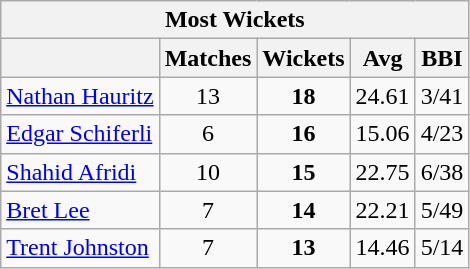<table class="wikitable" style="text-align:center;">
<tr>
<th colspan=5>Most Wickets</th>
</tr>
<tr>
<th></th>
<th>Matches</th>
<th>Wickets</th>
<th>Avg</th>
<th>BBI</th>
</tr>
<tr>
<td align="left"> <a href='#'>Nathan Hauritz</a></td>
<td>13</td>
<td><strong>18</strong></td>
<td>24.61</td>
<td>3/41</td>
</tr>
<tr>
<td align="left"> <a href='#'>Edgar Schiferli</a></td>
<td>6</td>
<td><strong>16</strong></td>
<td>15.06</td>
<td>4/23</td>
</tr>
<tr>
<td align="left"> <a href='#'>Shahid Afridi</a></td>
<td>10</td>
<td><strong>15</strong></td>
<td>22.75</td>
<td>6/38</td>
</tr>
<tr>
<td align="left"> <a href='#'>Bret Lee</a></td>
<td>7</td>
<td><strong>14</strong></td>
<td>22.21</td>
<td>5/49</td>
</tr>
<tr>
<td align="left"> <a href='#'>Trent Johnston</a></td>
<td>7</td>
<td><strong>13</strong></td>
<td>14.46</td>
<td>5/14</td>
</tr>
</table>
